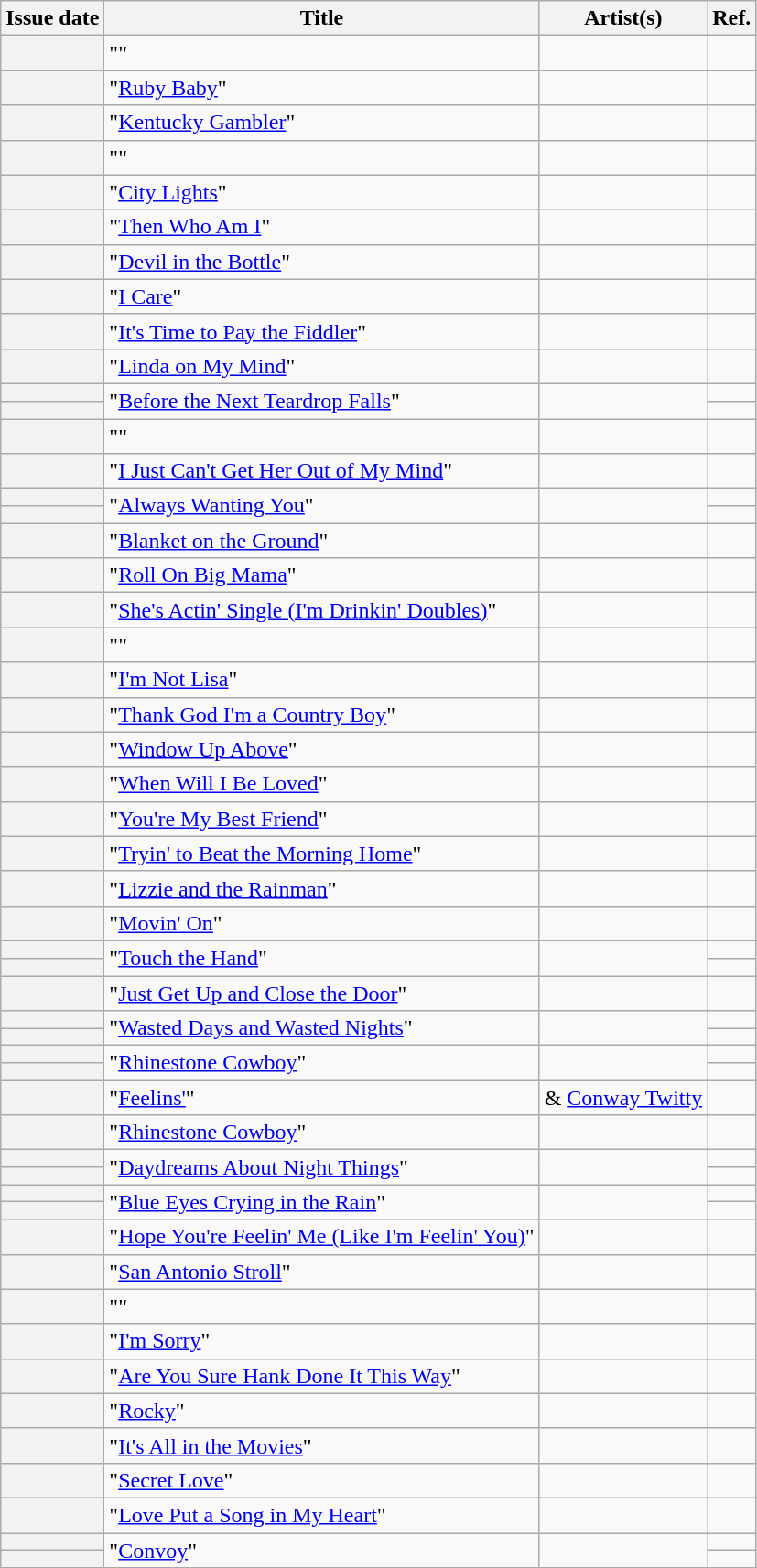<table class="wikitable sortable plainrowheaders">
<tr>
<th scope=col>Issue date</th>
<th scope=col>Title</th>
<th scope=col>Artist(s)</th>
<th scope=col class=unsortable>Ref.</th>
</tr>
<tr>
<th scope=row></th>
<td>""</td>
<td></td>
<td style="text-align: center;"></td>
</tr>
<tr>
<th scope=row></th>
<td>"<a href='#'>Ruby Baby</a>"</td>
<td></td>
<td style="text-align: center;"></td>
</tr>
<tr>
<th scope=row></th>
<td>"<a href='#'>Kentucky Gambler</a>"</td>
<td></td>
<td style="text-align: center;"></td>
</tr>
<tr>
<th scope=row></th>
<td>""</td>
<td></td>
<td style="text-align: center;"></td>
</tr>
<tr>
<th scope=row></th>
<td>"<a href='#'>City Lights</a>"</td>
<td></td>
<td style="text-align: center;"></td>
</tr>
<tr>
<th scope=row></th>
<td>"<a href='#'>Then Who Am I</a>"</td>
<td></td>
<td style="text-align: center;"></td>
</tr>
<tr>
<th scope=row></th>
<td>"<a href='#'>Devil in the Bottle</a>"</td>
<td></td>
<td style="text-align: center;"></td>
</tr>
<tr>
<th scope=row></th>
<td>"<a href='#'>I Care</a>"</td>
<td></td>
<td style="text-align: center;"></td>
</tr>
<tr>
<th scope=row></th>
<td>"<a href='#'>It's Time to Pay the Fiddler</a>"</td>
<td></td>
<td style="text-align: center;"></td>
</tr>
<tr>
<th scope=row></th>
<td>"<a href='#'>Linda on My Mind</a>"</td>
<td></td>
<td style="text-align: center;"></td>
</tr>
<tr>
<th scope=row></th>
<td rowspan="2">"<a href='#'>Before the Next Teardrop Falls</a>"</td>
<td rowspan="2"></td>
<td style="text-align: center;"></td>
</tr>
<tr>
<th scope=row></th>
<td style="text-align: center;"></td>
</tr>
<tr>
<th scope=row></th>
<td>""</td>
<td></td>
<td style="text-align: center;"></td>
</tr>
<tr>
<th scope=row></th>
<td>"<a href='#'>I Just Can't Get Her Out of My Mind</a>"</td>
<td></td>
<td style="text-align: center;"></td>
</tr>
<tr>
<th scope=row></th>
<td rowspan="2">"<a href='#'>Always Wanting You</a>"</td>
<td rowspan="2"></td>
<td style="text-align: center;"></td>
</tr>
<tr>
<th scope=row></th>
<td style="text-align: center;"></td>
</tr>
<tr>
<th scope=row></th>
<td>"<a href='#'>Blanket on the Ground</a>"</td>
<td></td>
<td style="text-align: center;"></td>
</tr>
<tr>
<th scope=row></th>
<td>"<a href='#'>Roll On Big Mama</a>"</td>
<td></td>
<td style="text-align: center;"></td>
</tr>
<tr>
<th scope=row></th>
<td>"<a href='#'>She's Actin' Single (I'm Drinkin' Doubles)</a>"</td>
<td></td>
<td style="text-align: center;"></td>
</tr>
<tr>
<th scope=row></th>
<td>""</td>
<td></td>
<td style="text-align: center;"></td>
</tr>
<tr>
<th scope=row></th>
<td>"<a href='#'>I'm Not Lisa</a>"</td>
<td></td>
<td style="text-align: center;"></td>
</tr>
<tr>
<th scope=row></th>
<td>"<a href='#'>Thank God I'm a Country Boy</a>"</td>
<td></td>
<td style="text-align: center;"></td>
</tr>
<tr>
<th scope=row></th>
<td>"<a href='#'>Window Up Above</a>"</td>
<td></td>
<td style="text-align: center;"></td>
</tr>
<tr>
<th scope=row></th>
<td>"<a href='#'>When Will I Be Loved</a>"</td>
<td></td>
<td style="text-align: center;"></td>
</tr>
<tr>
<th scope=row></th>
<td>"<a href='#'>You're My Best Friend</a>"</td>
<td></td>
<td style="text-align: center;"></td>
</tr>
<tr>
<th scope=row></th>
<td>"<a href='#'>Tryin' to Beat the Morning Home</a>"</td>
<td></td>
<td style="text-align: center;"></td>
</tr>
<tr>
<th scope=row></th>
<td>"<a href='#'>Lizzie and the Rainman</a>"</td>
<td></td>
<td style="text-align: center;"></td>
</tr>
<tr>
<th scope=row></th>
<td>"<a href='#'>Movin' On</a>"</td>
<td></td>
<td style="text-align: center;"></td>
</tr>
<tr>
<th scope=row></th>
<td rowspan="2">"<a href='#'>Touch the Hand</a>"</td>
<td rowspan="2"></td>
<td style="text-align: center;"></td>
</tr>
<tr>
<th scope=row></th>
<td style="text-align: center;"></td>
</tr>
<tr>
<th scope=row></th>
<td>"<a href='#'>Just Get Up and Close the Door</a>"</td>
<td></td>
<td style="text-align: center;"></td>
</tr>
<tr>
<th scope=row></th>
<td rowspan="2">"<a href='#'>Wasted Days and Wasted Nights</a>"</td>
<td rowspan="2"></td>
<td style="text-align: center;"></td>
</tr>
<tr>
<th scope=row></th>
<td style="text-align: center;"></td>
</tr>
<tr>
<th scope=row></th>
<td rowspan="2">"<a href='#'>Rhinestone Cowboy</a>"</td>
<td rowspan="2"></td>
<td style="text-align: center;"></td>
</tr>
<tr>
<th scope=row></th>
<td style="text-align: center;"></td>
</tr>
<tr>
<th scope=row></th>
<td>"<a href='#'>Feelins'</a>"</td>
<td> & <a href='#'>Conway Twitty</a></td>
<td style="text-align: center;"></td>
</tr>
<tr>
<th scope=row></th>
<td>"<a href='#'>Rhinestone Cowboy</a>"</td>
<td></td>
<td style="text-align: center;"></td>
</tr>
<tr>
<th scope=row></th>
<td rowspan="2">"<a href='#'>Daydreams About Night Things</a>"</td>
<td rowspan="2"></td>
<td style="text-align: center;"></td>
</tr>
<tr>
<th scope=row></th>
<td style="text-align: center;"></td>
</tr>
<tr>
<th scope=row></th>
<td rowspan="2">"<a href='#'>Blue Eyes Crying in the Rain</a>"</td>
<td rowspan="2"></td>
<td style="text-align: center;"></td>
</tr>
<tr>
<th scope=row></th>
<td style="text-align: center;"></td>
</tr>
<tr>
<th scope=row></th>
<td>"<a href='#'>Hope You're Feelin' Me (Like I'm Feelin' You)</a>"</td>
<td></td>
<td style="text-align: center;"></td>
</tr>
<tr>
<th scope=row></th>
<td>"<a href='#'>San Antonio Stroll</a>"</td>
<td></td>
<td style="text-align: center;"></td>
</tr>
<tr>
<th scope=row></th>
<td>""</td>
<td></td>
<td style="text-align: center;"></td>
</tr>
<tr>
<th scope=row></th>
<td>"<a href='#'>I'm Sorry</a>"</td>
<td></td>
<td style="text-align: center;"></td>
</tr>
<tr>
<th scope=row></th>
<td>"<a href='#'>Are You Sure Hank Done It This Way</a>"</td>
<td></td>
<td style="text-align: center;"></td>
</tr>
<tr>
<th scope=row></th>
<td>"<a href='#'>Rocky</a>"</td>
<td></td>
<td style="text-align: center;"></td>
</tr>
<tr>
<th scope=row></th>
<td>"<a href='#'>It's All in the Movies</a>"</td>
<td></td>
<td style="text-align: center;"></td>
</tr>
<tr>
<th scope=row></th>
<td>"<a href='#'>Secret Love</a>"</td>
<td></td>
<td style="text-align: center;"></td>
</tr>
<tr>
<th scope=row></th>
<td>"<a href='#'>Love Put a Song in My Heart</a>"</td>
<td></td>
<td style="text-align: center;"></td>
</tr>
<tr>
<th scope=row></th>
<td rowspan="2">"<a href='#'>Convoy</a>"</td>
<td rowspan="2"></td>
<td style="text-align: center;"></td>
</tr>
<tr>
<th scope=row></th>
<td style="text-align: center;"></td>
</tr>
</table>
